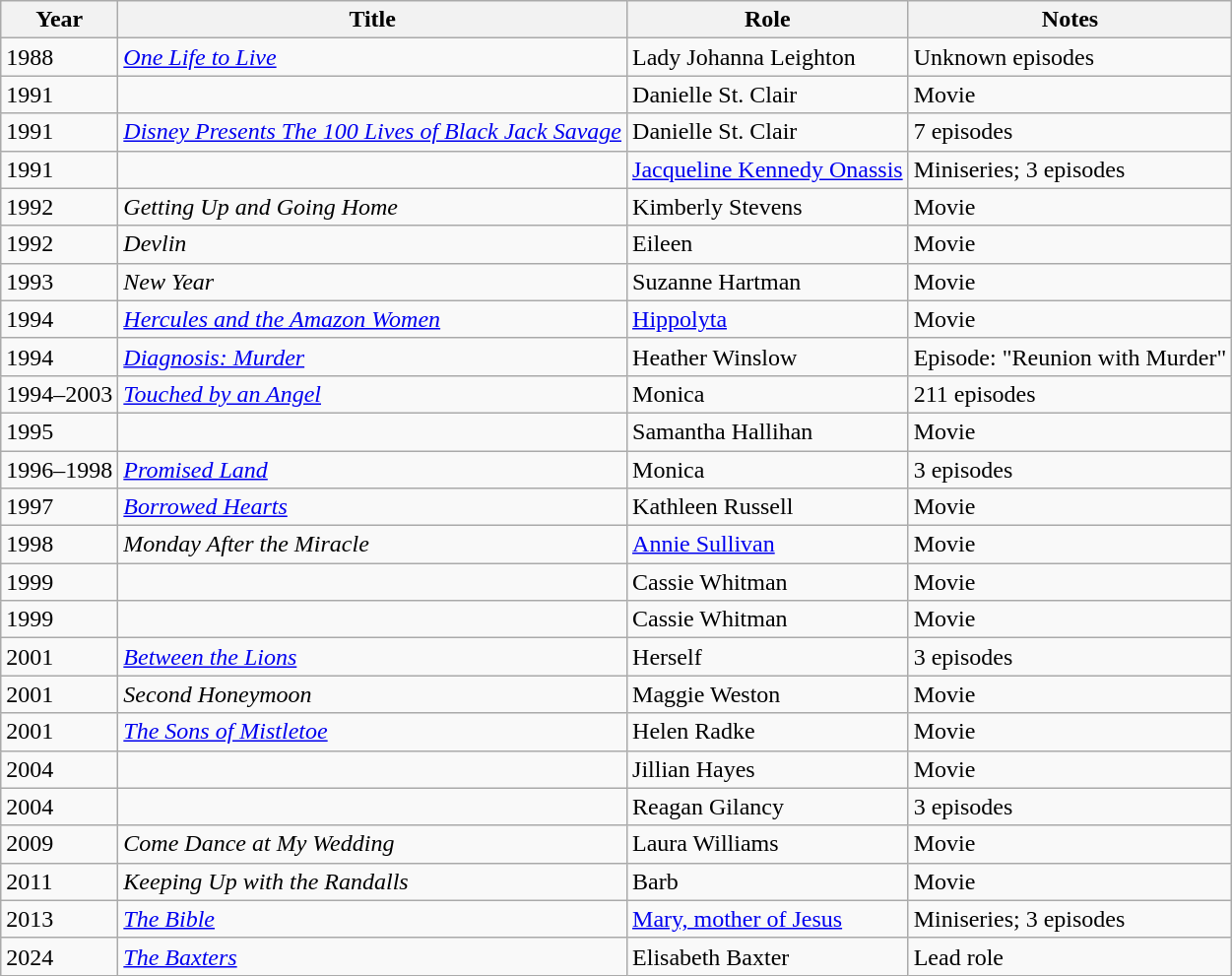<table class="wikitable sortable">
<tr>
<th>Year</th>
<th>Title</th>
<th>Role</th>
<th class="unsortable">Notes</th>
</tr>
<tr>
<td>1988</td>
<td><em><a href='#'>One Life to Live</a></em></td>
<td>Lady Johanna Leighton</td>
<td>Unknown episodes</td>
</tr>
<tr>
<td>1991</td>
<td><em></em></td>
<td>Danielle St. Clair</td>
<td>Movie</td>
</tr>
<tr>
<td>1991</td>
<td><em><a href='#'>Disney Presents The 100 Lives of Black Jack Savage</a></em></td>
<td>Danielle St. Clair</td>
<td>7 episodes</td>
</tr>
<tr>
<td>1991</td>
<td><em></em></td>
<td><a href='#'>Jacqueline Kennedy Onassis</a></td>
<td>Miniseries; 3 episodes</td>
</tr>
<tr>
<td>1992</td>
<td><em>Getting Up and Going Home</em></td>
<td>Kimberly Stevens</td>
<td>Movie</td>
</tr>
<tr>
<td>1992</td>
<td><em>Devlin</em></td>
<td>Eileen</td>
<td>Movie</td>
</tr>
<tr>
<td>1993</td>
<td><em>New Year</em></td>
<td>Suzanne Hartman</td>
<td>Movie</td>
</tr>
<tr>
<td>1994</td>
<td><em><a href='#'>Hercules and the Amazon Women</a></em></td>
<td><a href='#'>Hippolyta</a></td>
<td>Movie</td>
</tr>
<tr>
<td>1994</td>
<td><em><a href='#'>Diagnosis: Murder</a></em></td>
<td>Heather Winslow</td>
<td>Episode: "Reunion with Murder"</td>
</tr>
<tr>
<td>1994–2003</td>
<td><em><a href='#'>Touched by an Angel</a></em></td>
<td>Monica</td>
<td>211 episodes</td>
</tr>
<tr>
<td>1995</td>
<td><em></em></td>
<td>Samantha Hallihan</td>
<td>Movie</td>
</tr>
<tr>
<td>1996–1998</td>
<td><em><a href='#'>Promised Land</a></em></td>
<td>Monica</td>
<td>3 episodes</td>
</tr>
<tr>
<td>1997</td>
<td><em><a href='#'>Borrowed Hearts</a></em></td>
<td>Kathleen Russell</td>
<td>Movie</td>
</tr>
<tr>
<td>1998</td>
<td><em>Monday After the Miracle</em></td>
<td><a href='#'>Annie Sullivan</a></td>
<td>Movie</td>
</tr>
<tr>
<td>1999</td>
<td><em></em></td>
<td>Cassie Whitman</td>
<td>Movie</td>
</tr>
<tr>
<td>1999</td>
<td><em></em></td>
<td>Cassie Whitman</td>
<td>Movie</td>
</tr>
<tr>
<td>2001</td>
<td><em><a href='#'>Between the Lions</a></em></td>
<td>Herself</td>
<td>3 episodes</td>
</tr>
<tr>
<td>2001</td>
<td><em>Second Honeymoon</em></td>
<td>Maggie Weston</td>
<td>Movie</td>
</tr>
<tr>
<td>2001</td>
<td><em><a href='#'>The Sons of Mistletoe</a></em></td>
<td>Helen Radke</td>
<td>Movie</td>
</tr>
<tr>
<td>2004</td>
<td><em></em></td>
<td>Jillian Hayes</td>
<td>Movie</td>
</tr>
<tr>
<td>2004</td>
<td><em></em></td>
<td>Reagan Gilancy</td>
<td>3 episodes</td>
</tr>
<tr>
<td>2009</td>
<td><em>Come Dance at My Wedding</em></td>
<td>Laura Williams</td>
<td>Movie</td>
</tr>
<tr>
<td>2011</td>
<td><em>Keeping Up with the Randalls</em></td>
<td>Barb</td>
<td>Movie</td>
</tr>
<tr>
<td>2013</td>
<td><em><a href='#'>The Bible</a></em></td>
<td><a href='#'>Mary, mother of Jesus</a></td>
<td>Miniseries; 3 episodes</td>
</tr>
<tr>
<td>2024</td>
<td><em><a href='#'>The Baxters</a></em></td>
<td>Elisabeth Baxter</td>
<td>Lead role</td>
</tr>
</table>
